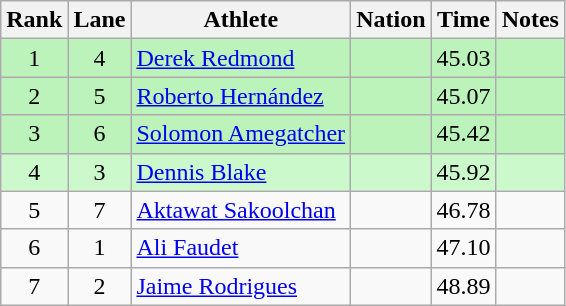<table class="wikitable sortable" style="text-align:center">
<tr>
<th>Rank</th>
<th>Lane</th>
<th>Athlete</th>
<th>Nation</th>
<th>Time</th>
<th>Notes</th>
</tr>
<tr style="background:#bbf3bb;">
<td>1</td>
<td>4</td>
<td align=left><a href='#'>Derek Redmond</a></td>
<td align=left></td>
<td>45.03</td>
<td></td>
</tr>
<tr style="background:#bbf3bb;">
<td>2</td>
<td>5</td>
<td align=left><a href='#'>Roberto Hernández</a></td>
<td align=left></td>
<td>45.07</td>
<td></td>
</tr>
<tr style="background:#bbf3bb;">
<td>3</td>
<td>6</td>
<td align=left><a href='#'>Solomon Amegatcher</a></td>
<td align=left></td>
<td>45.42</td>
<td></td>
</tr>
<tr style="background:#ccf9cc;">
<td>4</td>
<td>3</td>
<td align=left><a href='#'>Dennis Blake</a></td>
<td align=left></td>
<td>45.92</td>
<td></td>
</tr>
<tr>
<td>5</td>
<td>7</td>
<td align=left><a href='#'>Aktawat Sakoolchan</a></td>
<td align=left></td>
<td>46.78</td>
<td></td>
</tr>
<tr>
<td>6</td>
<td>1</td>
<td align=left><a href='#'>Ali Faudet</a></td>
<td align=left></td>
<td>47.10</td>
<td></td>
</tr>
<tr>
<td>7</td>
<td>2</td>
<td align=left><a href='#'>Jaime Rodrigues</a></td>
<td align=left></td>
<td>48.89</td>
<td></td>
</tr>
</table>
